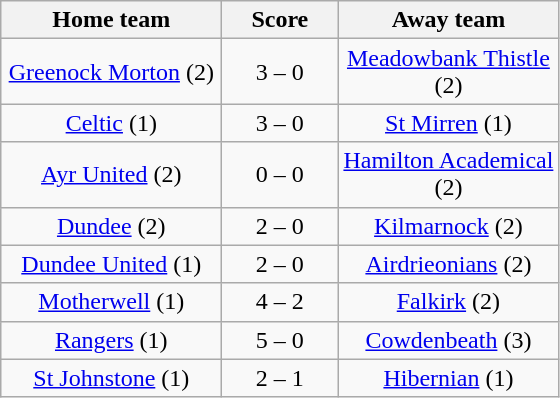<table class="wikitable" style="text-align: center">
<tr>
<th width=140>Home team</th>
<th width=70>Score</th>
<th width=140>Away team</th>
</tr>
<tr>
<td><a href='#'>Greenock Morton</a> (2)</td>
<td>3 – 0</td>
<td><a href='#'>Meadowbank Thistle</a> (2)</td>
</tr>
<tr>
<td><a href='#'>Celtic</a> (1)</td>
<td>3 – 0</td>
<td><a href='#'>St Mirren</a> (1)</td>
</tr>
<tr>
<td><a href='#'>Ayr United</a> (2)</td>
<td>0 – 0</td>
<td><a href='#'>Hamilton Academical</a> (2)</td>
</tr>
<tr>
<td><a href='#'>Dundee</a> (2)</td>
<td>2 – 0</td>
<td><a href='#'>Kilmarnock</a> (2)</td>
</tr>
<tr>
<td><a href='#'>Dundee United</a> (1)</td>
<td>2 – 0</td>
<td><a href='#'>Airdrieonians</a> (2)</td>
</tr>
<tr>
<td><a href='#'>Motherwell</a> (1)</td>
<td>4 – 2</td>
<td><a href='#'>Falkirk</a> (2)</td>
</tr>
<tr>
<td><a href='#'>Rangers</a> (1)</td>
<td>5 – 0</td>
<td><a href='#'>Cowdenbeath</a> (3)</td>
</tr>
<tr>
<td><a href='#'>St Johnstone</a> (1)</td>
<td>2 – 1</td>
<td><a href='#'>Hibernian</a> (1)</td>
</tr>
</table>
